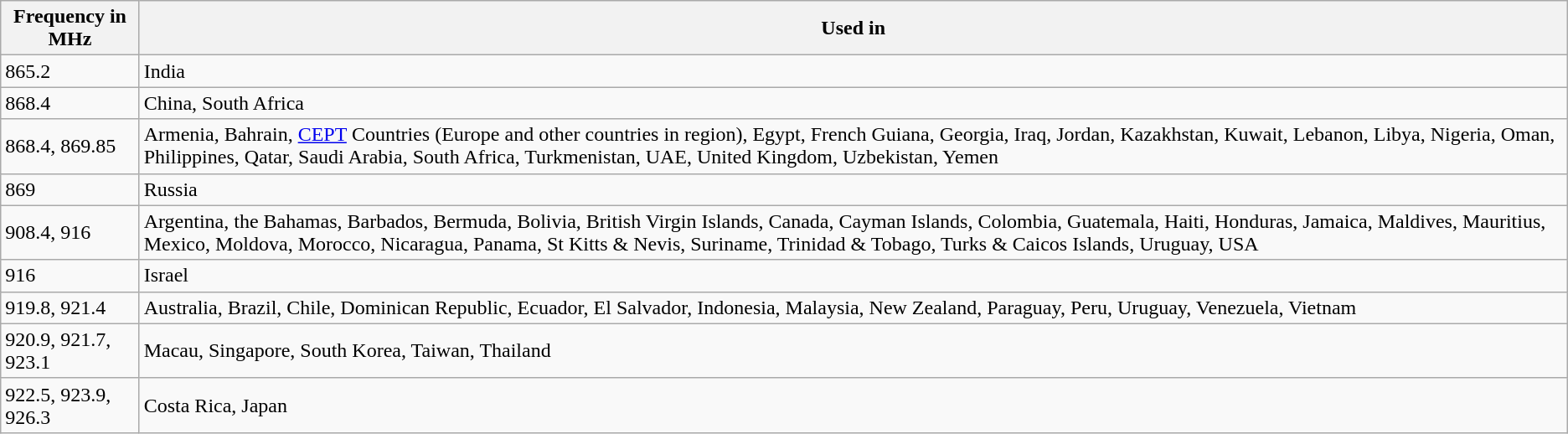<table class="wikitable sortable">
<tr>
<th>Frequency in MHz</th>
<th>Used in</th>
</tr>
<tr>
<td>865.2</td>
<td>India</td>
</tr>
<tr>
<td>868.4</td>
<td>China, South Africa</td>
</tr>
<tr>
<td>868.4, 869.85</td>
<td>Armenia, Bahrain, <a href='#'>CEPT</a> Countries (Europe and other countries in region), Egypt, French Guiana, Georgia, Iraq, Jordan, Kazakhstan, Kuwait, Lebanon, Libya, Nigeria, Oman, Philippines, Qatar, Saudi Arabia, South Africa, Turkmenistan, UAE, United Kingdom, Uzbekistan, Yemen</td>
</tr>
<tr>
<td>869</td>
<td>Russia</td>
</tr>
<tr>
<td>908.4, 916</td>
<td>Argentina, the Bahamas, Barbados, Bermuda, Bolivia, British Virgin Islands, Canada, Cayman Islands, Colombia, Guatemala, Haiti, Honduras, Jamaica, Maldives, Mauritius, Mexico, Moldova, Morocco, Nicaragua, Panama, St Kitts & Nevis, Suriname, Trinidad & Tobago, Turks & Caicos Islands, Uruguay, USA</td>
</tr>
<tr>
<td>916</td>
<td>Israel</td>
</tr>
<tr>
<td>919.8, 921.4</td>
<td>Australia, Brazil, Chile, Dominican Republic, Ecuador, El Salvador, Indonesia, Malaysia, New Zealand, Paraguay, Peru, Uruguay, Venezuela, Vietnam</td>
</tr>
<tr>
<td>920.9, 921.7, 923.1</td>
<td>Macau, Singapore, South Korea, Taiwan, Thailand</td>
</tr>
<tr>
<td>922.5, 923.9, 926.3</td>
<td>Costa Rica, Japan</td>
</tr>
</table>
